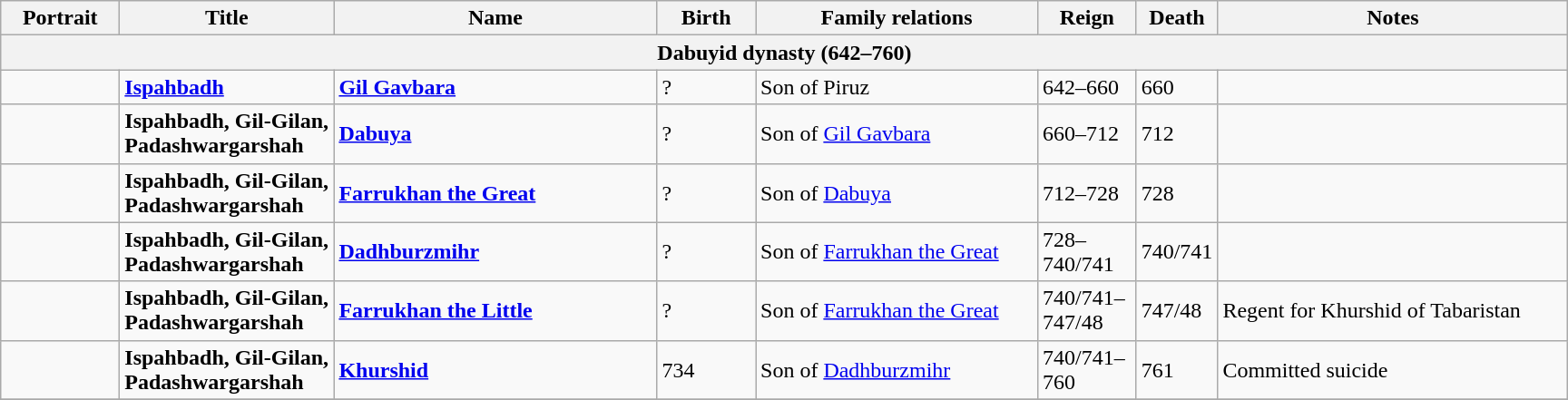<table class="wikitable">
<tr>
<th width="80pt">Portrait</th>
<th width="150pt">Title</th>
<th width="230pt">Name</th>
<th width="65pt">Birth</th>
<th width="200pt">Family relations</th>
<th width="65pt">Reign</th>
<th>Death</th>
<th width="250pt">Notes</th>
</tr>
<tr>
<th colspan="8"><strong>Dabuyid dynasty (642–760)</strong></th>
</tr>
<tr>
<td></td>
<td><strong><a href='#'>Ispahbadh</a></strong></td>
<td><strong><a href='#'>Gil Gavbara</a></strong></td>
<td>?</td>
<td>Son of Piruz</td>
<td>642–660</td>
<td>660</td>
<td></td>
</tr>
<tr>
<td></td>
<td><strong>Ispahbadh, Gil-Gilan, Padashwargarshah</strong></td>
<td><strong><a href='#'>Dabuya</a></strong></td>
<td>?</td>
<td>Son of <a href='#'>Gil Gavbara</a></td>
<td>660–712</td>
<td>712</td>
<td></td>
</tr>
<tr>
<td></td>
<td><strong>Ispahbadh, Gil-Gilan, Padashwargarshah</strong></td>
<td><strong><a href='#'>Farrukhan the Great</a></strong></td>
<td>?</td>
<td>Son of <a href='#'>Dabuya</a></td>
<td>712–728</td>
<td>728</td>
<td></td>
</tr>
<tr>
<td></td>
<td><strong>Ispahbadh, Gil-Gilan, Padashwargarshah</strong></td>
<td><strong><a href='#'>Dadhburzmihr</a></strong></td>
<td>?</td>
<td>Son of <a href='#'>Farrukhan the Great</a></td>
<td>728–740/741</td>
<td>740/741</td>
<td></td>
</tr>
<tr>
<td></td>
<td><strong>Ispahbadh, Gil-Gilan, Padashwargarshah</strong></td>
<td><strong><a href='#'>Farrukhan the Little</a></strong></td>
<td>?</td>
<td>Son of <a href='#'>Farrukhan the Great</a></td>
<td>740/741–747/48</td>
<td>747/48</td>
<td>Regent for Khurshid of Tabaristan</td>
</tr>
<tr>
<td></td>
<td><strong>Ispahbadh, Gil-Gilan, Padashwargarshah</strong></td>
<td><strong><a href='#'>Khurshid</a></strong></td>
<td>734</td>
<td>Son of <a href='#'>Dadhburzmihr</a></td>
<td>740/741–760</td>
<td>761</td>
<td>Committed suicide</td>
</tr>
<tr>
</tr>
</table>
